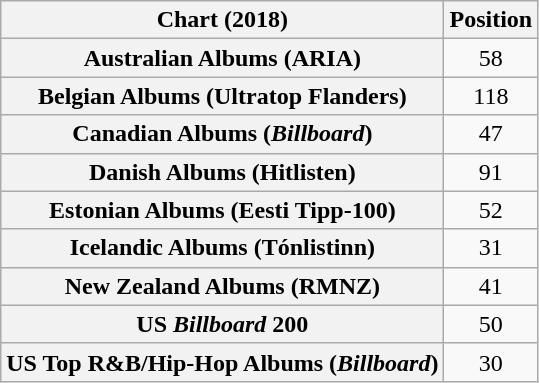<table class="wikitable sortable plainrowheaders" style="text-align:center">
<tr>
<th scope="col">Chart (2018)</th>
<th scope="col">Position</th>
</tr>
<tr>
<th scope="row">Australian Albums (ARIA)</th>
<td>58</td>
</tr>
<tr>
<th scope="row">Belgian Albums (Ultratop Flanders)</th>
<td>118</td>
</tr>
<tr>
<th scope="row">Canadian Albums (<em>Billboard</em>)</th>
<td>47</td>
</tr>
<tr>
<th scope="row">Danish Albums (Hitlisten)</th>
<td>91</td>
</tr>
<tr>
<th scope="row">Estonian Albums (Eesti Tipp-100)</th>
<td>52</td>
</tr>
<tr>
<th scope="row">Icelandic Albums (Tónlistinn)</th>
<td>31</td>
</tr>
<tr>
<th scope="row">New Zealand Albums (RMNZ)</th>
<td>41</td>
</tr>
<tr>
<th scope="row">US <em>Billboard</em> 200</th>
<td>50</td>
</tr>
<tr>
<th scope="row">US Top R&B/Hip-Hop Albums (<em>Billboard</em>)</th>
<td>30</td>
</tr>
</table>
